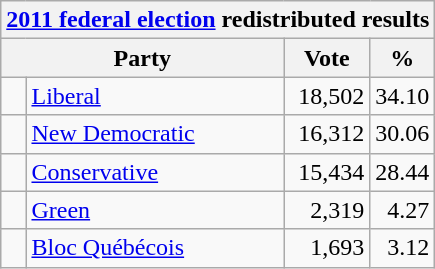<table class="wikitable">
<tr>
<th colspan="4"><a href='#'>2011 federal election</a> redistributed results</th>
</tr>
<tr>
<th bgcolor="#DDDDFF" width="130px" colspan="2">Party</th>
<th bgcolor="#DDDDFF" width="50px">Vote</th>
<th bgcolor="#DDDDFF" width="30px">%</th>
</tr>
<tr>
<td> </td>
<td><a href='#'>Liberal</a></td>
<td align=right>18,502</td>
<td align=right>34.10</td>
</tr>
<tr>
<td> </td>
<td><a href='#'>New Democratic</a></td>
<td align=right>16,312</td>
<td align=right>30.06</td>
</tr>
<tr>
<td> </td>
<td><a href='#'>Conservative</a></td>
<td align=right>15,434</td>
<td align=right>28.44</td>
</tr>
<tr>
<td> </td>
<td><a href='#'>Green</a></td>
<td align=right>2,319</td>
<td align=right>4.27</td>
</tr>
<tr>
<td> </td>
<td><a href='#'>Bloc Québécois</a></td>
<td align=right>1,693</td>
<td align=right>3.12</td>
</tr>
</table>
